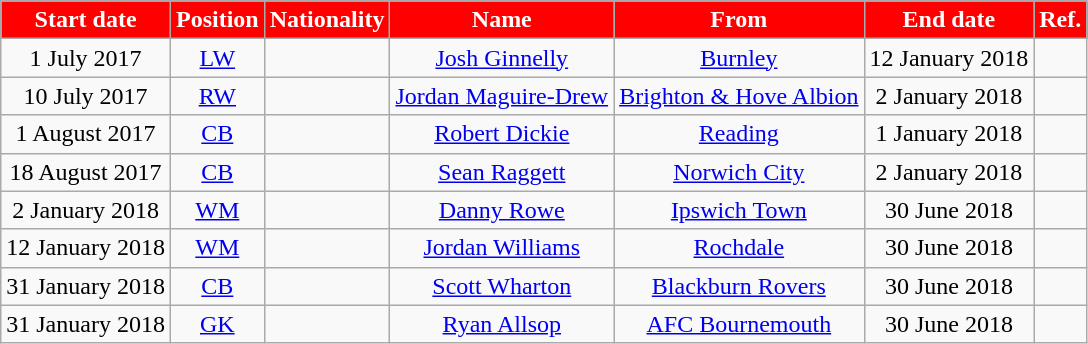<table class="wikitable"  style="text-align:center;">
<tr>
<th style="background:#FF0000; color:#ffffff;">Start date</th>
<th style="background:#FF0000; color:#ffffff;">Position</th>
<th style="background:#FF0000; color:#ffffff;">Nationality</th>
<th style="background:#FF0000; color:#ffffff;">Name</th>
<th style="background:#FF0000; color:#ffffff;">From</th>
<th style="background:#FF0000; color:#ffffff;">End date</th>
<th style="background:#FF0000; color:#ffffff;">Ref.</th>
</tr>
<tr>
<td>1 July 2017</td>
<td><a href='#'>LW</a></td>
<td></td>
<td><a href='#'>Josh Ginnelly</a></td>
<td><a href='#'>Burnley</a></td>
<td>12 January 2018</td>
<td></td>
</tr>
<tr>
<td>10 July 2017</td>
<td><a href='#'>RW</a></td>
<td></td>
<td><a href='#'>Jordan Maguire-Drew</a></td>
<td><a href='#'>Brighton & Hove Albion</a></td>
<td>2 January 2018</td>
<td></td>
</tr>
<tr>
<td>1 August 2017</td>
<td><a href='#'>CB</a></td>
<td></td>
<td><a href='#'>Robert Dickie</a></td>
<td><a href='#'>Reading</a></td>
<td>1 January 2018</td>
<td></td>
</tr>
<tr>
<td>18 August 2017</td>
<td><a href='#'>CB</a></td>
<td></td>
<td><a href='#'>Sean Raggett</a></td>
<td><a href='#'>Norwich City</a></td>
<td>2 January 2018</td>
<td></td>
</tr>
<tr>
<td>2 January 2018</td>
<td><a href='#'>WM</a></td>
<td></td>
<td><a href='#'>Danny Rowe</a></td>
<td><a href='#'>Ipswich Town</a></td>
<td>30 June 2018</td>
<td></td>
</tr>
<tr>
<td>12 January 2018</td>
<td><a href='#'>WM</a></td>
<td></td>
<td><a href='#'>Jordan Williams</a></td>
<td><a href='#'>Rochdale</a></td>
<td>30 June 2018</td>
<td></td>
</tr>
<tr>
<td>31 January 2018</td>
<td><a href='#'>CB</a></td>
<td></td>
<td><a href='#'>Scott Wharton</a></td>
<td><a href='#'>Blackburn Rovers</a></td>
<td>30 June 2018</td>
<td></td>
</tr>
<tr>
<td>31 January 2018</td>
<td><a href='#'>GK</a></td>
<td></td>
<td><a href='#'>Ryan Allsop</a></td>
<td><a href='#'>AFC Bournemouth</a></td>
<td>30 June 2018</td>
<td></td>
</tr>
</table>
